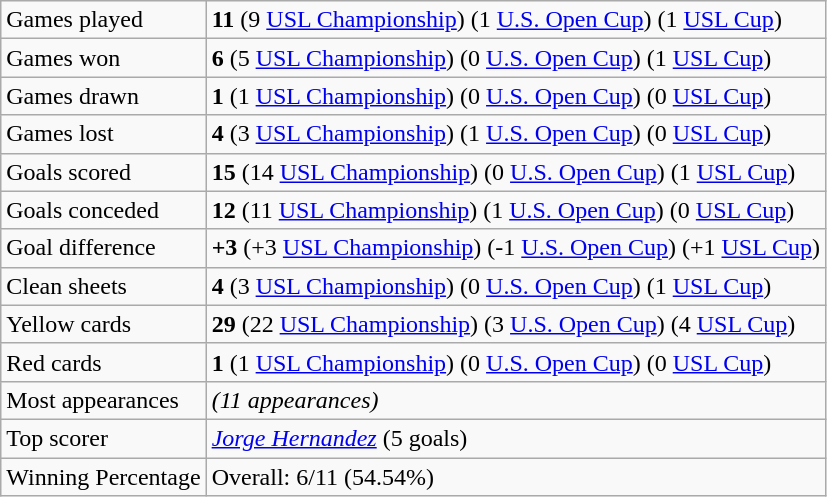<table class="wikitable">
<tr>
<td>Games played</td>
<td><strong>11</strong> (9 <a href='#'>USL Championship</a>) (1 <a href='#'>U.S. Open Cup</a>) (1 <a href='#'>USL Cup</a>)</td>
</tr>
<tr>
<td>Games won</td>
<td><strong>6</strong> (5 <a href='#'>USL Championship</a>) (0 <a href='#'>U.S. Open Cup</a>) (1 <a href='#'>USL Cup</a>)</td>
</tr>
<tr>
<td>Games drawn</td>
<td><strong>1</strong> (1 <a href='#'>USL Championship</a>) (0 <a href='#'>U.S. Open Cup</a>) (0 <a href='#'>USL Cup</a>)</td>
</tr>
<tr>
<td>Games lost</td>
<td><strong>4</strong> (3 <a href='#'>USL Championship</a>) (1 <a href='#'>U.S. Open Cup</a>) (0 <a href='#'>USL Cup</a>)</td>
</tr>
<tr>
<td>Goals scored</td>
<td><strong>15</strong> (14 <a href='#'>USL Championship</a>) (0 <a href='#'>U.S. Open Cup</a>) (1 <a href='#'>USL Cup</a>)</td>
</tr>
<tr>
<td>Goals conceded</td>
<td><strong>12</strong> (11 <a href='#'>USL Championship</a>) (1 <a href='#'>U.S. Open Cup</a>) (0 <a href='#'>USL Cup</a>)</td>
</tr>
<tr>
<td>Goal difference</td>
<td><strong>+3</strong> (+3 <a href='#'>USL Championship</a>) (-1 <a href='#'>U.S. Open Cup</a>) (+1 <a href='#'>USL Cup</a>)</td>
</tr>
<tr>
<td>Clean sheets</td>
<td><strong>4</strong> (3 <a href='#'>USL Championship</a>) (0 <a href='#'>U.S. Open Cup</a>) (1 <a href='#'>USL Cup</a>)</td>
</tr>
<tr>
<td>Yellow cards</td>
<td><strong>29</strong> (22 <a href='#'>USL Championship</a>) (3 <a href='#'>U.S. Open Cup</a>) (4 <a href='#'>USL Cup</a>)</td>
</tr>
<tr>
<td>Red cards</td>
<td><strong>1</strong> (1 <a href='#'>USL Championship</a>) (0 <a href='#'>U.S. Open Cup</a>) (0 <a href='#'>USL Cup</a>)</td>
</tr>
<tr>
<td>Most appearances</td>
<td><em> </em><em> (11 appearances)</em></td>
</tr>
<tr>
<td>Top scorer</td>
<td><em> <a href='#'>Jorge Hernandez</a></em> (5 goals)</td>
</tr>
<tr>
<td>Winning Percentage</td>
<td>Overall: 6/11 (54.54%)</td>
</tr>
</table>
